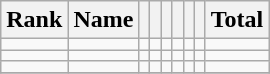<table class="wikitable sortable" style="text-align:center">
<tr>
<th>Rank</th>
<th>Name</th>
<th></th>
<th></th>
<th></th>
<th></th>
<th></th>
<th></th>
<th>Total</th>
</tr>
<tr>
<td></td>
<td align=left></td>
<td></td>
<td></td>
<td></td>
<td></td>
<td></td>
<td></td>
<td></td>
</tr>
<tr>
<td></td>
<td align=left></td>
<td></td>
<td></td>
<td></td>
<td></td>
<td></td>
<td></td>
<td></td>
</tr>
<tr>
<td></td>
<td align=left></td>
<td></td>
<td></td>
<td></td>
<td></td>
<td></td>
<td></td>
<td></td>
</tr>
<tr>
</tr>
</table>
